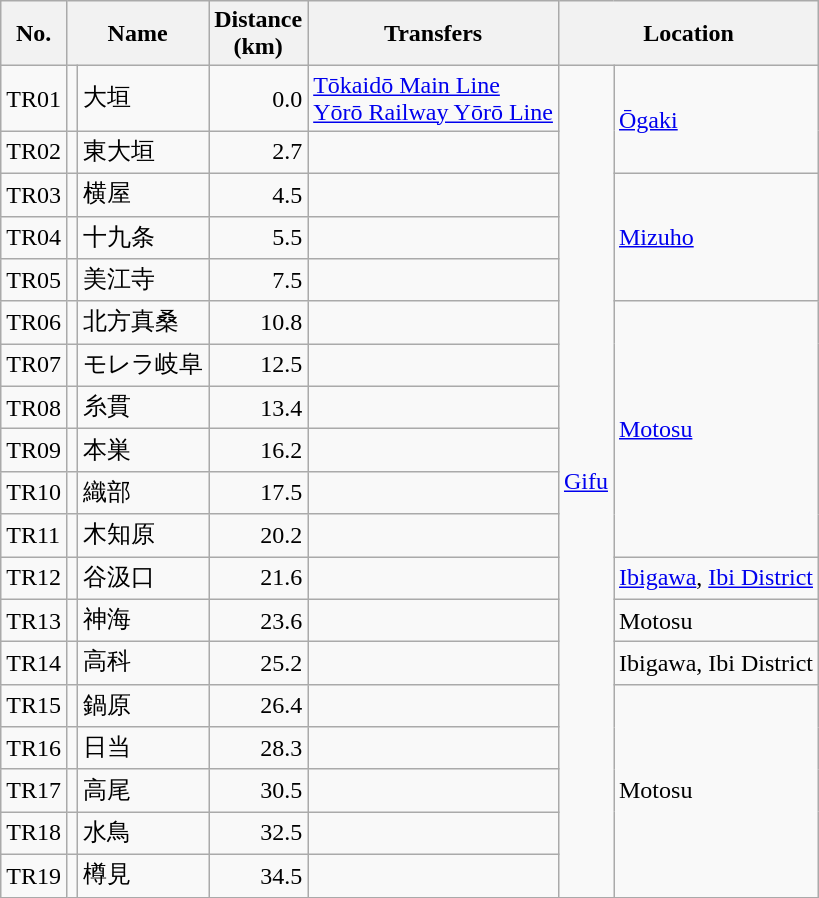<table class="wikitable">
<tr>
<th>No.</th>
<th colspan="2">Name</th>
<th style="width:3em;">Distance (km)</th>
<th>Transfers</th>
<th colspan="2">Location</th>
</tr>
<tr>
<td>TR01</td>
<td></td>
<td>大垣</td>
<td style="text-align:right;">0.0</td>
<td><a href='#'>Tōkaidō Main Line</a><br><a href='#'>Yōrō Railway Yōrō Line</a></td>
<td rowspan="19"><a href='#'>Gifu</a></td>
<td rowspan="2"><a href='#'>Ōgaki</a></td>
</tr>
<tr>
<td>TR02</td>
<td></td>
<td>東大垣</td>
<td style="text-align:right;">2.7</td>
<td> </td>
</tr>
<tr>
<td>TR03</td>
<td></td>
<td>横屋</td>
<td style="text-align:right;">4.5</td>
<td> </td>
<td rowspan="3"><a href='#'>Mizuho</a></td>
</tr>
<tr>
<td>TR04</td>
<td></td>
<td>十九条</td>
<td style="text-align:right;">5.5</td>
<td> </td>
</tr>
<tr>
<td>TR05</td>
<td></td>
<td>美江寺</td>
<td style="text-align:right;">7.5</td>
<td> </td>
</tr>
<tr>
<td>TR06</td>
<td></td>
<td>北方真桑</td>
<td style="text-align:right;">10.8</td>
<td> </td>
<td rowspan="6"><a href='#'>Motosu</a></td>
</tr>
<tr>
<td>TR07</td>
<td></td>
<td>モレラ岐阜</td>
<td style="text-align:right;">12.5</td>
<td> </td>
</tr>
<tr>
<td>TR08</td>
<td></td>
<td>糸貫</td>
<td style="text-align:right;">13.4</td>
<td> </td>
</tr>
<tr>
<td>TR09</td>
<td></td>
<td>本巣</td>
<td style="text-align:right;">16.2</td>
<td> </td>
</tr>
<tr>
<td>TR10</td>
<td></td>
<td>織部</td>
<td style="text-align:right;">17.5</td>
<td> </td>
</tr>
<tr>
<td>TR11</td>
<td></td>
<td>木知原</td>
<td style="text-align:right;">20.2</td>
<td> </td>
</tr>
<tr>
<td>TR12</td>
<td></td>
<td>谷汲口</td>
<td style="text-align:right;">21.6</td>
<td> </td>
<td><a href='#'>Ibigawa</a>, <a href='#'>Ibi District</a></td>
</tr>
<tr>
<td>TR13</td>
<td></td>
<td>神海</td>
<td style="text-align:right;">23.6</td>
<td> </td>
<td>Motosu</td>
</tr>
<tr>
<td>TR14</td>
<td></td>
<td>高科</td>
<td style="text-align:right;">25.2</td>
<td> </td>
<td>Ibigawa, Ibi District</td>
</tr>
<tr>
<td>TR15</td>
<td></td>
<td>鍋原</td>
<td style="text-align:right;">26.4</td>
<td> </td>
<td rowspan="5">Motosu</td>
</tr>
<tr>
<td>TR16</td>
<td></td>
<td>日当</td>
<td style="text-align:right;">28.3</td>
<td> </td>
</tr>
<tr>
<td>TR17</td>
<td></td>
<td>高尾</td>
<td style="text-align:right;">30.5</td>
<td> </td>
</tr>
<tr>
<td>TR18</td>
<td></td>
<td>水鳥</td>
<td style="text-align:right;">32.5</td>
<td> </td>
</tr>
<tr>
<td>TR19</td>
<td></td>
<td>樽見</td>
<td style="text-align:right;">34.5</td>
<td> </td>
</tr>
</table>
